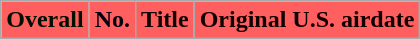<table class="wikitable plainrowheaders" style="background:#fff;">
<tr>
<th style="background:#FF5F5F; color:#010; text-align:center;">Overall</th>
<th style="background:#FF5F5F; color:#001; text-align:center;">No.</th>
<th style="background:#FF5F5F; color:#100; text-align:center;">Title</th>
<th style="background:#FF5F5F; color:#100; text-align:center;">Original U.S. airdate<br>
























</th>
</tr>
</table>
